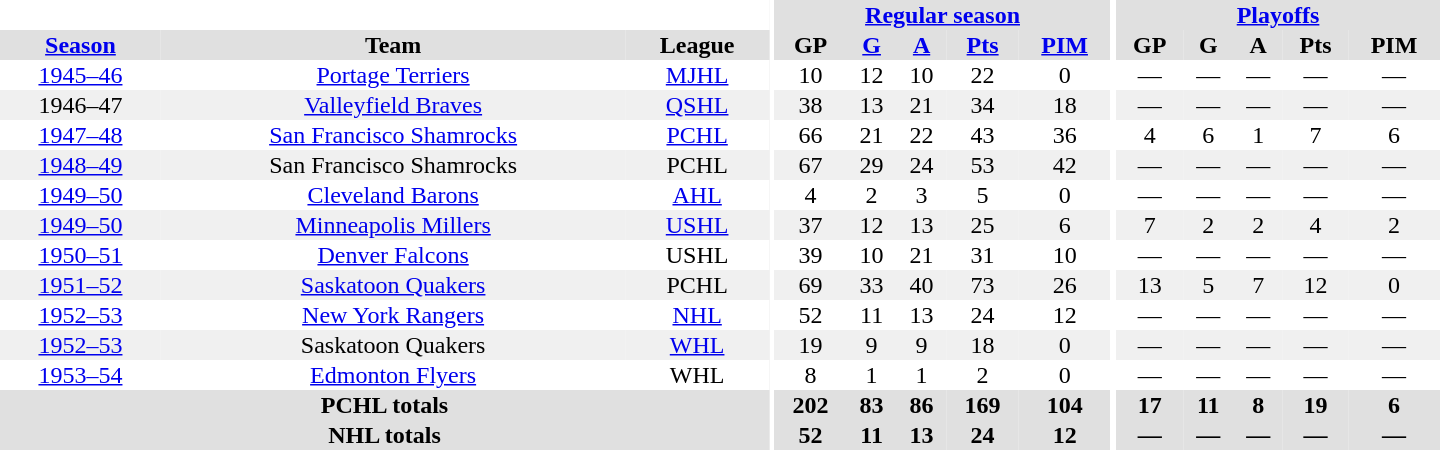<table border="0" cellpadding="1" cellspacing="0" style="text-align:center; width:60em">
<tr bgcolor="#e0e0e0">
<th colspan="3" bgcolor="#ffffff"></th>
<th rowspan="100" bgcolor="#ffffff"></th>
<th colspan="5"><a href='#'>Regular season</a></th>
<th rowspan="100" bgcolor="#ffffff"></th>
<th colspan="5"><a href='#'>Playoffs</a></th>
</tr>
<tr bgcolor="#e0e0e0">
<th><a href='#'>Season</a></th>
<th>Team</th>
<th>League</th>
<th>GP</th>
<th><a href='#'>G</a></th>
<th><a href='#'>A</a></th>
<th><a href='#'>Pts</a></th>
<th><a href='#'>PIM</a></th>
<th>GP</th>
<th>G</th>
<th>A</th>
<th>Pts</th>
<th>PIM</th>
</tr>
<tr>
<td><a href='#'>1945–46</a></td>
<td><a href='#'>Portage Terriers</a></td>
<td><a href='#'>MJHL</a></td>
<td>10</td>
<td>12</td>
<td>10</td>
<td>22</td>
<td>0</td>
<td>—</td>
<td>—</td>
<td>—</td>
<td>—</td>
<td>—</td>
</tr>
<tr bgcolor="#f0f0f0">
<td>1946–47</td>
<td><a href='#'>Valleyfield Braves</a></td>
<td><a href='#'>QSHL</a></td>
<td>38</td>
<td>13</td>
<td>21</td>
<td>34</td>
<td>18</td>
<td>—</td>
<td>—</td>
<td>—</td>
<td>—</td>
<td>—</td>
</tr>
<tr>
<td><a href='#'>1947–48</a></td>
<td><a href='#'>San Francisco Shamrocks</a></td>
<td><a href='#'>PCHL</a></td>
<td>66</td>
<td>21</td>
<td>22</td>
<td>43</td>
<td>36</td>
<td>4</td>
<td>6</td>
<td>1</td>
<td>7</td>
<td>6</td>
</tr>
<tr bgcolor="#f0f0f0">
<td><a href='#'>1948–49</a></td>
<td>San Francisco Shamrocks</td>
<td>PCHL</td>
<td>67</td>
<td>29</td>
<td>24</td>
<td>53</td>
<td>42</td>
<td>—</td>
<td>—</td>
<td>—</td>
<td>—</td>
<td>—</td>
</tr>
<tr>
<td><a href='#'>1949–50</a></td>
<td><a href='#'>Cleveland Barons</a></td>
<td><a href='#'>AHL</a></td>
<td>4</td>
<td>2</td>
<td>3</td>
<td>5</td>
<td>0</td>
<td>—</td>
<td>—</td>
<td>—</td>
<td>—</td>
<td>—</td>
</tr>
<tr bgcolor="#f0f0f0">
<td><a href='#'>1949–50</a></td>
<td><a href='#'>Minneapolis Millers</a></td>
<td><a href='#'>USHL</a></td>
<td>37</td>
<td>12</td>
<td>13</td>
<td>25</td>
<td>6</td>
<td>7</td>
<td>2</td>
<td>2</td>
<td>4</td>
<td>2</td>
</tr>
<tr>
<td><a href='#'>1950–51</a></td>
<td><a href='#'>Denver Falcons</a></td>
<td>USHL</td>
<td>39</td>
<td>10</td>
<td>21</td>
<td>31</td>
<td>10</td>
<td>—</td>
<td>—</td>
<td>—</td>
<td>—</td>
<td>—</td>
</tr>
<tr bgcolor="#f0f0f0">
<td><a href='#'>1951–52</a></td>
<td><a href='#'>Saskatoon Quakers</a></td>
<td>PCHL</td>
<td>69</td>
<td>33</td>
<td>40</td>
<td>73</td>
<td>26</td>
<td>13</td>
<td>5</td>
<td>7</td>
<td>12</td>
<td>0</td>
</tr>
<tr>
<td><a href='#'>1952–53</a></td>
<td><a href='#'>New York Rangers</a></td>
<td><a href='#'>NHL</a></td>
<td>52</td>
<td>11</td>
<td>13</td>
<td>24</td>
<td>12</td>
<td>—</td>
<td>—</td>
<td>—</td>
<td>—</td>
<td>—</td>
</tr>
<tr bgcolor="#f0f0f0">
<td><a href='#'>1952–53</a></td>
<td>Saskatoon Quakers</td>
<td><a href='#'>WHL</a></td>
<td>19</td>
<td>9</td>
<td>9</td>
<td>18</td>
<td>0</td>
<td>—</td>
<td>—</td>
<td>—</td>
<td>—</td>
<td>—</td>
</tr>
<tr>
<td><a href='#'>1953–54</a></td>
<td><a href='#'>Edmonton Flyers</a></td>
<td>WHL</td>
<td>8</td>
<td>1</td>
<td>1</td>
<td>2</td>
<td>0</td>
<td>—</td>
<td>—</td>
<td>—</td>
<td>—</td>
<td>—</td>
</tr>
<tr bgcolor="#e0e0e0">
<th colspan="3">PCHL totals</th>
<th>202</th>
<th>83</th>
<th>86</th>
<th>169</th>
<th>104</th>
<th>17</th>
<th>11</th>
<th>8</th>
<th>19</th>
<th>6</th>
</tr>
<tr bgcolor="#e0e0e0">
<th colspan="3">NHL totals</th>
<th>52</th>
<th>11</th>
<th>13</th>
<th>24</th>
<th>12</th>
<th>—</th>
<th>—</th>
<th>—</th>
<th>—</th>
<th>—</th>
</tr>
</table>
